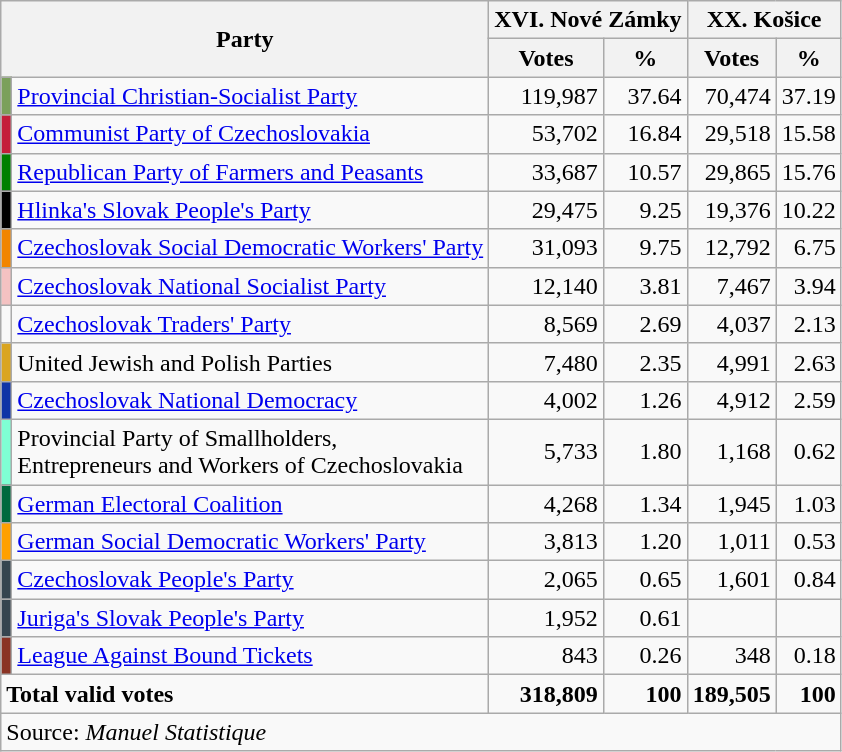<table class=wikitable style=text-align:right>
<tr>
<th colspan=2 rowspan=2>Party</th>
<th colspan=2>XVI. Nové Zámky</th>
<th colspan=2>XX. Košice</th>
</tr>
<tr>
<th>Votes</th>
<th>%</th>
<th>Votes</th>
<th>%</th>
</tr>
<tr>
<td bgcolor=#7BA05B></td>
<td align=left><a href='#'>Provincial Christian-Socialist Party</a></td>
<td>119,987</td>
<td>37.64</td>
<td>70,474</td>
<td>37.19</td>
</tr>
<tr>
<td bgcolor=#C41E3A></td>
<td align=left><a href='#'>Communist Party of Czechoslovakia</a></td>
<td>53,702</td>
<td>16.84</td>
<td>29,518</td>
<td>15.58</td>
</tr>
<tr>
<td bgcolor=#008000></td>
<td align=left><a href='#'>Republican Party of Farmers and Peasants</a></td>
<td>33,687</td>
<td>10.57</td>
<td>29,865</td>
<td>15.76</td>
</tr>
<tr>
<td bgcolor=#000000></td>
<td align=left><a href='#'>Hlinka's Slovak People's Party</a></td>
<td>29,475</td>
<td>9.25</td>
<td>19,376</td>
<td>10.22</td>
</tr>
<tr>
<td bgcolor=F28500></td>
<td align=left><a href='#'>Czechoslovak Social Democratic Workers' Party</a></td>
<td>31,093</td>
<td>9.75</td>
<td>12,792</td>
<td>6.75</td>
</tr>
<tr>
<td bgcolor=F4C2C2></td>
<td align=left><a href='#'>Czechoslovak National Socialist Party</a></td>
<td>12,140</td>
<td>3.81</td>
<td>7,467</td>
<td>3.94</td>
</tr>
<tr>
<td bgcolor=></td>
<td align=left><a href='#'>Czechoslovak Traders' Party</a></td>
<td>8,569</td>
<td>2.69</td>
<td>4,037</td>
<td>2.13</td>
</tr>
<tr>
<td bgcolor=#DAA520></td>
<td align=left>United Jewish and Polish Parties</td>
<td>7,480</td>
<td>2.35</td>
<td>4,991</td>
<td>2.63</td>
</tr>
<tr>
<td bgcolor=#1034A6></td>
<td align=left><a href='#'>Czechoslovak National Democracy</a></td>
<td>4,002</td>
<td>1.26</td>
<td>4,912</td>
<td>2.59</td>
</tr>
<tr>
<td bgcolor=#7FFFD4></td>
<td align=left>Provincial Party of Smallholders,<br> Entrepreneurs and Workers of Czechoslovakia</td>
<td>5,733</td>
<td>1.80</td>
<td>1,168</td>
<td>0.62</td>
</tr>
<tr>
<td bgcolor=#00693E></td>
<td align=left><a href='#'>German Electoral Coalition</a></td>
<td>4,268</td>
<td>1.34</td>
<td>1,945</td>
<td>1.03</td>
</tr>
<tr>
<td bgcolor=#FFA000></td>
<td align=left><a href='#'>German Social Democratic Workers' Party</a></td>
<td>3,813</td>
<td>1.20</td>
<td>1,011</td>
<td>0.53</td>
</tr>
<tr>
<td bgcolor=#36454F></td>
<td align=left><a href='#'>Czechoslovak People's Party</a></td>
<td>2,065</td>
<td>0.65</td>
<td>1,601</td>
<td>0.84</td>
</tr>
<tr>
<td bgcolor=#36454F></td>
<td align=left><a href='#'>Juriga's Slovak People's Party</a></td>
<td>1,952</td>
<td>0.61</td>
<td></td>
<td></td>
</tr>
<tr>
<td bgcolor=#8A3324></td>
<td align=left><a href='#'>League Against Bound Tickets</a></td>
<td>843</td>
<td>0.26</td>
<td>348</td>
<td>0.18</td>
</tr>
<tr>
<td colspan=2 align=left><strong>Total valid votes</strong></td>
<td><strong>318,809</strong></td>
<td><strong>100</strong></td>
<td><strong>189,505</strong></td>
<td><strong>100</strong></td>
</tr>
<tr>
<td align=left colspan=6>Source: <em>Manuel Statistique</em></td>
</tr>
</table>
